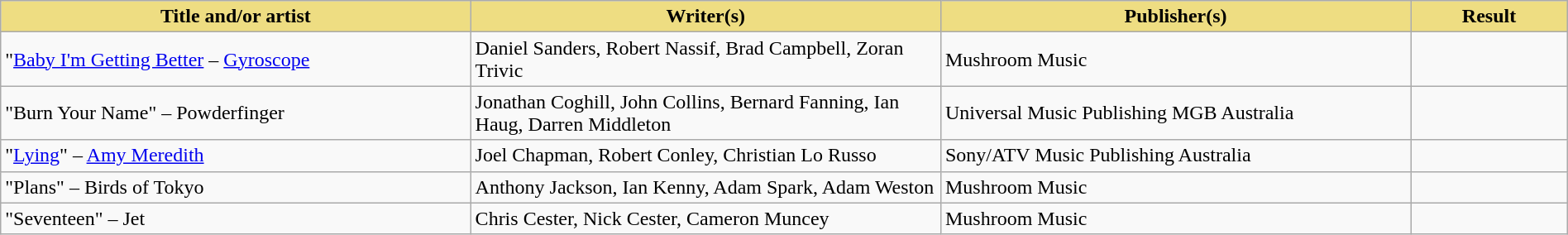<table class="wikitable" width=100%>
<tr>
<th style="width:30%;background:#EEDD82;">Title and/or artist</th>
<th style="width:30%;background:#EEDD82;">Writer(s)</th>
<th style="width:30%;background:#EEDD82;">Publisher(s)</th>
<th style="width:10%;background:#EEDD82;">Result</th>
</tr>
<tr>
<td>"<a href='#'>Baby I'm Getting Better</a> – <a href='#'>Gyroscope</a></td>
<td>Daniel Sanders, Robert Nassif, Brad Campbell, Zoran Trivic</td>
<td>Mushroom Music</td>
<td></td>
</tr>
<tr>
<td>"Burn Your Name" – Powderfinger</td>
<td>Jonathan Coghill, John Collins, Bernard Fanning, Ian Haug, Darren Middleton</td>
<td>Universal Music Publishing MGB Australia</td>
<td></td>
</tr>
<tr>
<td>"<a href='#'>Lying</a>" – <a href='#'>Amy Meredith</a></td>
<td>Joel Chapman, Robert Conley, Christian Lo Russo</td>
<td>Sony/ATV Music Publishing Australia</td>
<td></td>
</tr>
<tr>
<td>"Plans" – Birds of Tokyo</td>
<td>Anthony Jackson, Ian Kenny, Adam Spark, Adam Weston</td>
<td>Mushroom Music</td>
<td></td>
</tr>
<tr>
<td>"Seventeen" – Jet</td>
<td>Chris Cester, Nick Cester, Cameron Muncey</td>
<td>Mushroom Music</td>
<td></td>
</tr>
</table>
